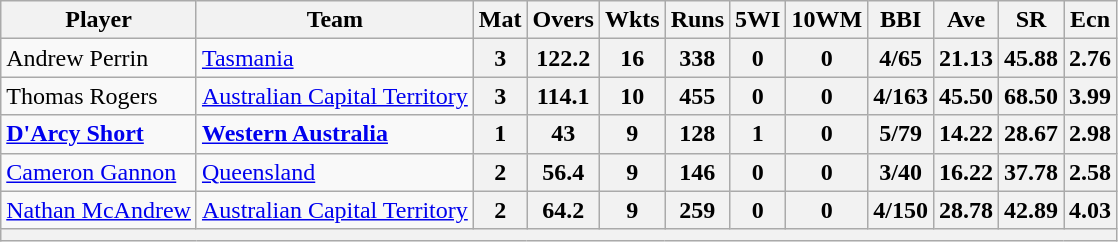<table class="wikitable">
<tr>
<th>Player</th>
<th>Team</th>
<th>Mat</th>
<th>Overs</th>
<th>Wkts</th>
<th>Runs</th>
<th>5WI</th>
<th>10WM</th>
<th>BBI</th>
<th>Ave</th>
<th>SR</th>
<th>Ecn</th>
</tr>
<tr>
<td>Andrew Perrin</td>
<td><a href='#'>Tasmania</a></td>
<th>3</th>
<th>122.2</th>
<th>16</th>
<th>338</th>
<th>0</th>
<th>0</th>
<th>4/65</th>
<th>21.13</th>
<th>45.88</th>
<th>2.76</th>
</tr>
<tr>
<td>Thomas Rogers</td>
<td><a href='#'>Australian Capital Territory</a></td>
<th>3</th>
<th>114.1</th>
<th>10</th>
<th>455</th>
<th>0</th>
<th>0</th>
<th>4/163</th>
<th>45.50</th>
<th>68.50</th>
<th>3.99</th>
</tr>
<tr>
<td><strong><a href='#'>D'Arcy Short</a></strong></td>
<td><a href='#'><strong>Western Australia</strong></a></td>
<th>1</th>
<th>43</th>
<th>9</th>
<th>128</th>
<th>1</th>
<th>0</th>
<th>5/79</th>
<th>14.22</th>
<th>28.67</th>
<th>2.98</th>
</tr>
<tr>
<td><a href='#'>Cameron Gannon</a></td>
<td><a href='#'>Queensland</a></td>
<th>2</th>
<th>56.4</th>
<th>9</th>
<th>146</th>
<th>0</th>
<th>0</th>
<th>3/40</th>
<th>16.22</th>
<th>37.78</th>
<th>2.58</th>
</tr>
<tr>
<td><a href='#'>Nathan McAndrew</a></td>
<td><a href='#'>Australian Capital Territory</a></td>
<th>2</th>
<th>64.2</th>
<th>9</th>
<th>259</th>
<th>0</th>
<th>0</th>
<th>4/150</th>
<th>28.78</th>
<th>42.89</th>
<th>4.03</th>
</tr>
<tr>
<th colspan="12"></th>
</tr>
</table>
